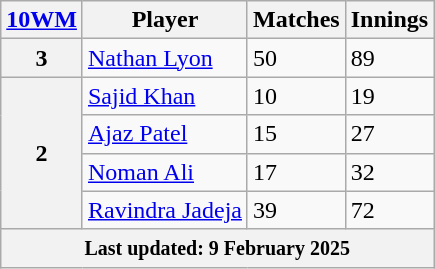<table class="wikitable sortable">
<tr>
<th><a href='#'>10WM</a></th>
<th>Player</th>
<th>Matches</th>
<th>Innings</th>
</tr>
<tr>
<th>3</th>
<td> <a href='#'>Nathan Lyon</a></td>
<td>50</td>
<td>89</td>
</tr>
<tr>
<th rowspan=4>2</th>
<td> <a href='#'>Sajid Khan</a></td>
<td>10</td>
<td>19</td>
</tr>
<tr>
<td> <a href='#'>Ajaz Patel</a></td>
<td>15</td>
<td>27</td>
</tr>
<tr>
<td> <a href='#'>Noman Ali</a></td>
<td>17</td>
<td>32</td>
</tr>
<tr>
<td> <a href='#'>Ravindra Jadeja</a></td>
<td>39</td>
<td>72</td>
</tr>
<tr class="sortbottom">
<th colspan="4"><small> Last updated: 9 February 2025</small></th>
</tr>
</table>
